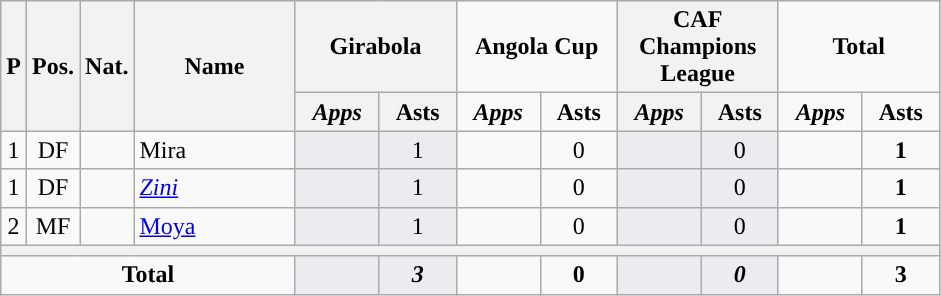<table class="wikitable sortable" style="text-align:center">
<tr>
<th style="text-align:center;" rowspan="2">P</th>
<th style="text-align:center;" rowspan="2">Pos.</th>
<th style="text-align:center;" rowspan="2">Nat.</th>
<th style="text-align:center; width:100px;" rowspan="2">Name</th>
<th style="text-align:center; width:100px;" colspan="2">Girabola</th>
<td style="text-align:center; width:100px;" colspan="2"><strong>Angola Cup</strong></td>
<th style="text-align:center; width:100px;" colspan="2">CAF Champions League</th>
<td style="text-align:center; width:100px;" colspan="2"><strong>Total</strong></td>
</tr>
<tr>
<th style="text-align:center;"><em>Apps</em></th>
<th style="text-align:center;">Asts</th>
<td style="text-align:center;"><strong><em>Apps</em></strong></td>
<td style="text-align:center;"><strong>Asts</strong></td>
<th style="text-align:center;"><em>Apps</em></th>
<th style="text-align:center;">Asts</th>
<td style="text-align:center;"><strong><em>Apps</em></strong></td>
<td style="text-align:center;"><strong>Asts</strong></td>
</tr>
<tr>
<td>1</td>
<td>DF</td>
<td></td>
<td align=left>Mira</td>
<td style="background:#eaecf0;"><em></em></td>
<td style="background:#eaecf0;">1</td>
<td><em></em></td>
<td>0</td>
<td style="background:#eaecf0;"><em></em></td>
<td style="background:#eaecf0;">0</td>
<td><strong><em></em></strong></td>
<td><strong>1</strong></td>
</tr>
<tr>
<td>1</td>
<td>DF</td>
<td></td>
<td align=left><em><a href='#'>Zini</a></em></td>
<td style="background:#eaecf0;"><em></em></td>
<td style="background:#eaecf0;">1</td>
<td><em></em></td>
<td>0</td>
<td style="background:#eaecf0;"><em></em></td>
<td style="background:#eaecf0;">0</td>
<td><strong><em></em></strong></td>
<td><strong>1</strong></td>
</tr>
<tr>
<td>2</td>
<td>MF</td>
<td></td>
<td align=left><a href='#'>Moya</a></td>
<td style="background:#eaecf0;"><em></em></td>
<td style="background:#eaecf0;">1</td>
<td><em></em></td>
<td>0</td>
<td style="background:#eaecf0;"><em></em></td>
<td style="background:#eaecf0;">0</td>
<td><strong><em></em></strong></td>
<td><strong>1</strong></td>
</tr>
<tr>
<th colspan=14></th>
</tr>
<tr>
<td colspan=4><strong>Total</strong></td>
<td style="background:#eaecf0;"></td>
<td style="background:#eaecf0;"><strong><em>3</em></strong></td>
<td></td>
<td><strong>0</strong></td>
<td style="background:#eaecf0;"></td>
<td style="background:#eaecf0;"><strong><em>0</em></strong></td>
<td></td>
<td><strong>3</strong></td>
</tr>
</table>
